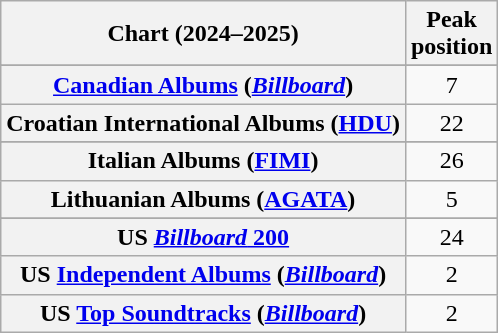<table class="wikitable sortable plainrowheaders" style="text-align:center">
<tr>
<th scope="col">Chart (2024–2025)</th>
<th scope="col">Peak<br>position</th>
</tr>
<tr>
</tr>
<tr>
</tr>
<tr>
</tr>
<tr>
</tr>
<tr>
<th scope="row"><a href='#'>Canadian Albums</a> (<em><a href='#'>Billboard</a></em>)</th>
<td>7</td>
</tr>
<tr>
<th scope="row">Croatian International Albums (<a href='#'>HDU</a>)</th>
<td>22</td>
</tr>
<tr>
</tr>
<tr>
</tr>
<tr>
</tr>
<tr>
</tr>
<tr>
</tr>
<tr>
</tr>
<tr>
<th scope="row">Italian Albums (<a href='#'>FIMI</a>)</th>
<td>26</td>
</tr>
<tr>
<th scope="row">Lithuanian Albums (<a href='#'>AGATA</a>)</th>
<td>5</td>
</tr>
<tr>
</tr>
<tr>
</tr>
<tr>
</tr>
<tr>
</tr>
<tr>
</tr>
<tr>
</tr>
<tr>
</tr>
<tr>
</tr>
<tr>
<th scope="row">US <a href='#'><em>Billboard</em> 200</a></th>
<td>24</td>
</tr>
<tr>
<th scope="row">US <a href='#'>Independent Albums</a> (<em><a href='#'>Billboard</a></em>)</th>
<td>2</td>
</tr>
<tr>
<th scope="row">US <a href='#'>Top Soundtracks</a> (<em><a href='#'>Billboard</a></em>)</th>
<td>2</td>
</tr>
</table>
